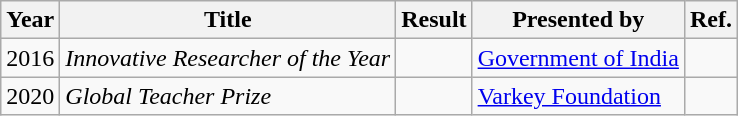<table class="wikitable">
<tr>
<th>Year</th>
<th>Title</th>
<th>Result</th>
<th>Presented by</th>
<th><abbr>Ref.</abbr></th>
</tr>
<tr>
<td>2016</td>
<td><em>Innovative Researcher of the Year</em></td>
<td></td>
<td><a href='#'>Government of India</a></td>
<td></td>
</tr>
<tr>
<td>2020</td>
<td><em>Global Teacher Prize</em></td>
<td></td>
<td><a href='#'>Varkey Foundation</a></td>
<td></td>
</tr>
</table>
